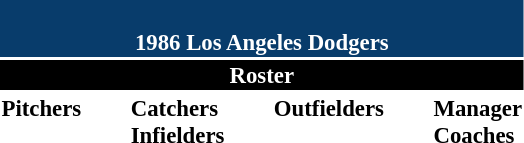<table class="toccolours" style="font-size: 95%;">
<tr>
<th colspan="10" style="background-color: #083c6b; color: #FFFFFF; text-align: center;"><br>1986 Los Angeles Dodgers</th>
</tr>
<tr>
<td colspan="10" style="background-color: black; color: #FFFFFF; text-align: center;"><strong>Roster</strong></td>
</tr>
<tr>
<td valign="top"><strong>Pitchers</strong><br>


 
 

  
 


 
 

</td>
<td width="25px"></td>
<td valign="top"><strong>Catchers</strong><br>


<strong>Infielders</strong>








</td>
<td width="25px"></td>
<td valign="top"><strong>Outfielders</strong><br>










</td>
<td width="25px"></td>
<td valign="top"><strong>Manager</strong><br>
<strong>Coaches</strong>





</td>
</tr>
</table>
